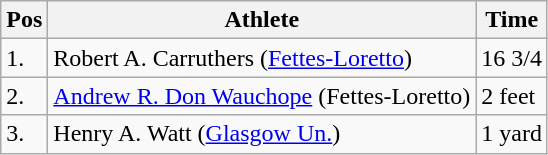<table class="wikitable">
<tr>
<th>Pos</th>
<th>Athlete</th>
<th>Time</th>
</tr>
<tr>
<td>1.</td>
<td>Robert A. Carruthers (<a href='#'>Fettes-Loretto</a>)</td>
<td>16 3/4</td>
</tr>
<tr>
<td>2.</td>
<td><a href='#'>Andrew R. Don Wauchope</a> (Fettes-Loretto)</td>
<td>2 feet</td>
</tr>
<tr>
<td>3.</td>
<td>Henry A. Watt (<a href='#'>Glasgow Un.</a>)</td>
<td>1 yard</td>
</tr>
</table>
